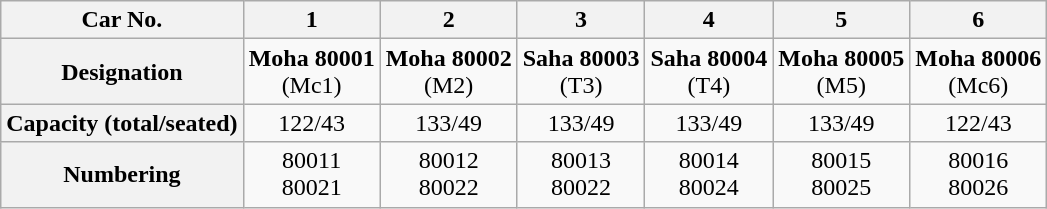<table class="wikitable" style="text-align:center">
<tr>
<th>Car No.</th>
<th>1</th>
<th>2</th>
<th>3</th>
<th>4</th>
<th>5</th>
<th>6</th>
</tr>
<tr>
<th>Designation</th>
<td><strong>Moha 80001</strong><br>(Mc1)</td>
<td><strong>Moha 80002</strong><br>(M2)</td>
<td><strong>Saha 80003</strong><br>(T3)</td>
<td><strong>Saha 80004</strong><br>(T4)</td>
<td><strong>Moha 80005</strong><br>(M5)</td>
<td><strong>Moha 80006</strong><br>(Mc6)</td>
</tr>
<tr>
<th>Capacity (total/seated)</th>
<td>122/43</td>
<td>133/49</td>
<td>133/49</td>
<td>133/49</td>
<td>133/49</td>
<td>122/43</td>
</tr>
<tr>
<th>Numbering</th>
<td>80011<br>80021</td>
<td>80012<br>80022</td>
<td>80013<br>80022</td>
<td>80014<br>80024</td>
<td>80015<br>80025</td>
<td>80016<br>80026</td>
</tr>
</table>
